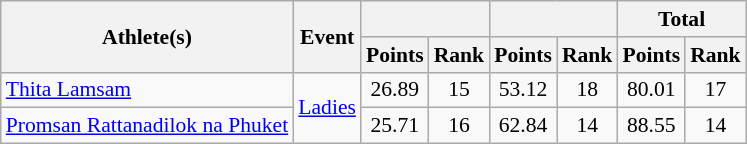<table class="wikitable" style="font-size:90%">
<tr>
<th rowspan="2">Athlete(s)</th>
<th rowspan="2">Event</th>
<th colspan="2"></th>
<th colspan="2"></th>
<th colspan="2">Total</th>
</tr>
<tr>
<th>Points</th>
<th>Rank</th>
<th>Points</th>
<th>Rank</th>
<th>Points</th>
<th>Rank</th>
</tr>
<tr align="center">
<td align="left"><a href='#'>Thita Lamsam</a></td>
<td rowspan="2" align="left"><a href='#'>Ladies</a></td>
<td>26.89</td>
<td>15</td>
<td>53.12</td>
<td>18</td>
<td>80.01</td>
<td>17</td>
</tr>
<tr align="center">
<td align="left"><a href='#'>Promsan Rattanadilok na Phuket</a></td>
<td>25.71</td>
<td>16</td>
<td>62.84</td>
<td>14</td>
<td>88.55</td>
<td>14</td>
</tr>
</table>
